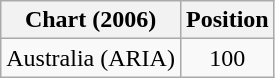<table class="wikitable">
<tr>
<th>Chart (2006)</th>
<th>Position</th>
</tr>
<tr>
<td>Australia (ARIA)</td>
<td align="center">100</td>
</tr>
</table>
